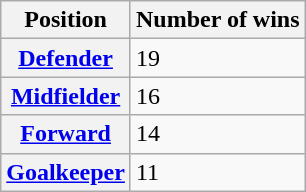<table class="wikitable plainrowheaders">
<tr>
<th scope="col">Position</th>
<th scope="col">Number of wins</th>
</tr>
<tr>
<th scope="row"><a href='#'>Defender</a></th>
<td>19</td>
</tr>
<tr>
<th scope="row"><a href='#'>Midfielder</a></th>
<td>16</td>
</tr>
<tr>
<th scope="row"><a href='#'>Forward</a></th>
<td>14</td>
</tr>
<tr>
<th scope="row"><a href='#'>Goalkeeper</a></th>
<td>11</td>
</tr>
</table>
